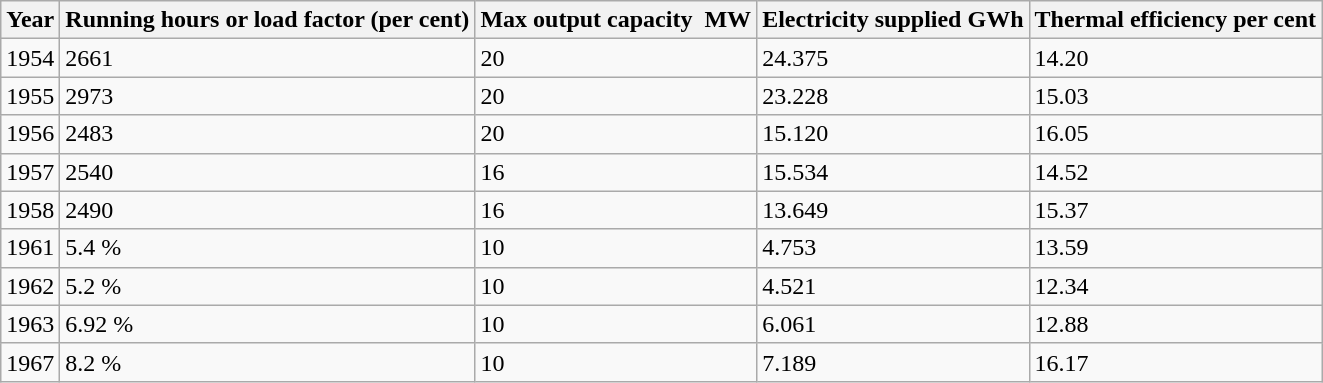<table class="wikitable">
<tr>
<th>Year</th>
<th>Running hours or load factor (per cent)</th>
<th>Max output capacity  MW</th>
<th>Electricity supplied GWh</th>
<th>Thermal efficiency per cent</th>
</tr>
<tr>
<td>1954</td>
<td>2661          </td>
<td>20</td>
<td>24.375</td>
<td>14.20</td>
</tr>
<tr>
<td>1955</td>
<td>2973</td>
<td>20</td>
<td>23.228</td>
<td>15.03</td>
</tr>
<tr>
<td>1956</td>
<td>2483</td>
<td>20</td>
<td>15.120</td>
<td>16.05</td>
</tr>
<tr>
<td>1957</td>
<td>2540</td>
<td>16</td>
<td>15.534</td>
<td>14.52</td>
</tr>
<tr>
<td>1958</td>
<td>2490</td>
<td>16</td>
<td>13.649</td>
<td>15.37</td>
</tr>
<tr>
<td>1961</td>
<td>5.4 %</td>
<td>10</td>
<td>4.753</td>
<td>13.59</td>
</tr>
<tr>
<td>1962</td>
<td>5.2 %</td>
<td>10</td>
<td>4.521</td>
<td>12.34</td>
</tr>
<tr>
<td>1963</td>
<td>6.92 %</td>
<td>10</td>
<td>6.061</td>
<td>12.88</td>
</tr>
<tr>
<td>1967</td>
<td>8.2 %</td>
<td>10</td>
<td>7.189</td>
<td>16.17</td>
</tr>
</table>
